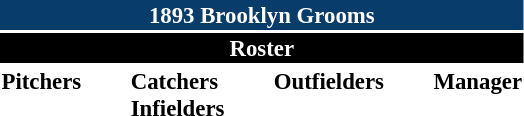<table class="toccolours" style="font-size: 95%;">
<tr>
<th colspan="10" style="background-color: #083c6b; color: white; text-align: center;">1893 Brooklyn Grooms</th>
</tr>
<tr>
<td colspan="10" style="background-color: black; color: white; text-align: center;"><strong>Roster</strong></td>
</tr>
<tr>
<td valign="top"><strong>Pitchers</strong><br>





</td>
<td width="25px"></td>
<td valign="top"><strong>Catchers</strong><br>


<strong>Infielders</strong>





</td>
<td width="25px"></td>
<td valign="top"><strong>Outfielders</strong><br>



</td>
<td width="25px"></td>
<td valign="top"><strong>Manager</strong><br></td>
</tr>
</table>
